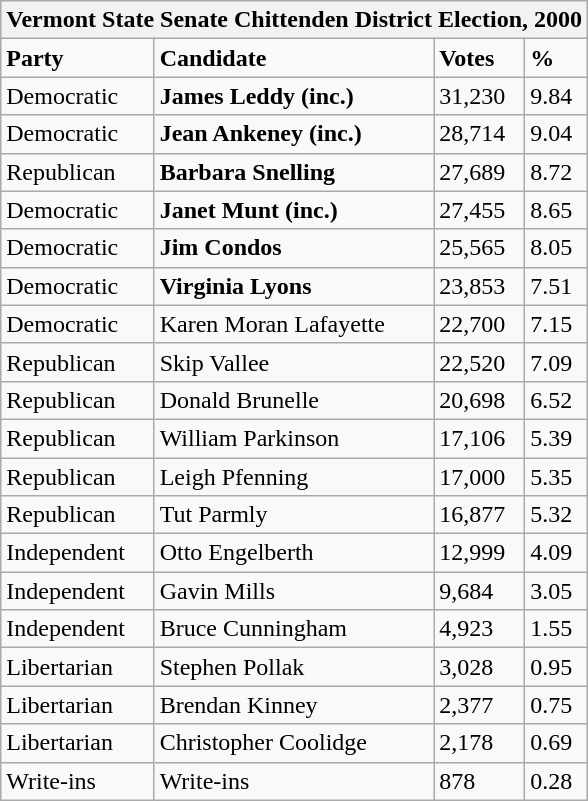<table class="wikitable">
<tr>
<th colspan="4">Vermont State Senate Chittenden District Election, 2000</th>
</tr>
<tr>
<td><strong>Party</strong></td>
<td><strong>Candidate</strong></td>
<td><strong>Votes</strong></td>
<td><strong>%</strong></td>
</tr>
<tr>
<td>Democratic</td>
<td><strong>James Leddy (inc.)</strong></td>
<td>31,230</td>
<td>9.84</td>
</tr>
<tr>
<td>Democratic</td>
<td><strong>Jean Ankeney (inc.)</strong></td>
<td>28,714</td>
<td>9.04</td>
</tr>
<tr>
<td>Republican</td>
<td><strong>Barbara Snelling</strong></td>
<td>27,689</td>
<td>8.72</td>
</tr>
<tr>
<td>Democratic</td>
<td><strong>Janet Munt (inc.)</strong></td>
<td>27,455</td>
<td>8.65</td>
</tr>
<tr>
<td>Democratic</td>
<td><strong>Jim Condos</strong></td>
<td>25,565</td>
<td>8.05</td>
</tr>
<tr>
<td>Democratic</td>
<td><strong>Virginia Lyons</strong></td>
<td>23,853</td>
<td>7.51</td>
</tr>
<tr>
<td>Democratic</td>
<td>Karen Moran Lafayette</td>
<td>22,700</td>
<td>7.15</td>
</tr>
<tr>
<td>Republican</td>
<td>Skip Vallee</td>
<td>22,520</td>
<td>7.09</td>
</tr>
<tr>
<td>Republican</td>
<td>Donald Brunelle</td>
<td>20,698</td>
<td>6.52</td>
</tr>
<tr>
<td>Republican</td>
<td>William Parkinson</td>
<td>17,106</td>
<td>5.39</td>
</tr>
<tr>
<td>Republican</td>
<td>Leigh Pfenning</td>
<td>17,000</td>
<td>5.35</td>
</tr>
<tr>
<td>Republican</td>
<td>Tut Parmly</td>
<td>16,877</td>
<td>5.32</td>
</tr>
<tr>
<td>Independent</td>
<td>Otto Engelberth</td>
<td>12,999</td>
<td>4.09</td>
</tr>
<tr>
<td>Independent</td>
<td>Gavin Mills</td>
<td>9,684</td>
<td>3.05</td>
</tr>
<tr>
<td>Independent</td>
<td>Bruce Cunningham</td>
<td>4,923</td>
<td>1.55</td>
</tr>
<tr>
<td>Libertarian</td>
<td>Stephen Pollak</td>
<td>3,028</td>
<td>0.95</td>
</tr>
<tr>
<td>Libertarian</td>
<td>Brendan Kinney</td>
<td>2,377</td>
<td>0.75</td>
</tr>
<tr>
<td>Libertarian</td>
<td>Christopher Coolidge</td>
<td>2,178</td>
<td>0.69</td>
</tr>
<tr>
<td>Write-ins</td>
<td>Write-ins</td>
<td>878</td>
<td>0.28</td>
</tr>
</table>
